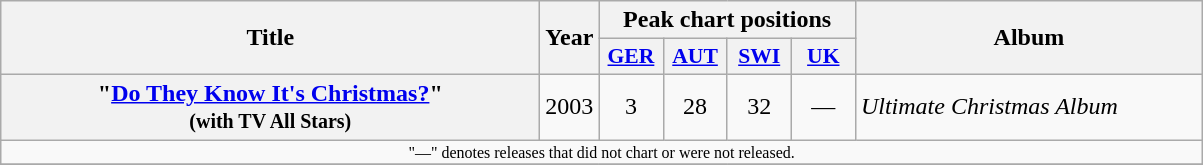<table class="wikitable plainrowheaders" style="text-align:center;">
<tr>
<th scope="col" rowspan="2" style="width:22em;">Title</th>
<th scope="col" rowspan="2" style="width:2em;">Year</th>
<th scope="col" colspan="4">Peak chart positions</th>
<th scope="col" rowspan="2" style="width:14em;">Album</th>
</tr>
<tr>
<th scope="col" style="width:2.5em;font-size:90%;"><a href='#'>GER</a><br></th>
<th scope="col" style="width:2.5em;font-size:90%;"><a href='#'>AUT</a><br></th>
<th scope="col" style="width:2.5em;font-size:90%;"><a href='#'>SWI</a><br></th>
<th scope="col" style="width:2.5em;font-size:90%;"><a href='#'>UK</a><br></th>
</tr>
<tr>
<th scope="row">"<a href='#'>Do They Know It's Christmas?</a>" <br><small>(with TV All Stars)</small></th>
<td>2003</td>
<td>3</td>
<td>28</td>
<td>32</td>
<td>—</td>
<td align="left"><em>Ultimate Christmas Album</em></td>
</tr>
<tr>
<td colspan="16" style="font-size: 8pt">"—" denotes releases that did not chart or were not released.</td>
</tr>
<tr>
</tr>
</table>
